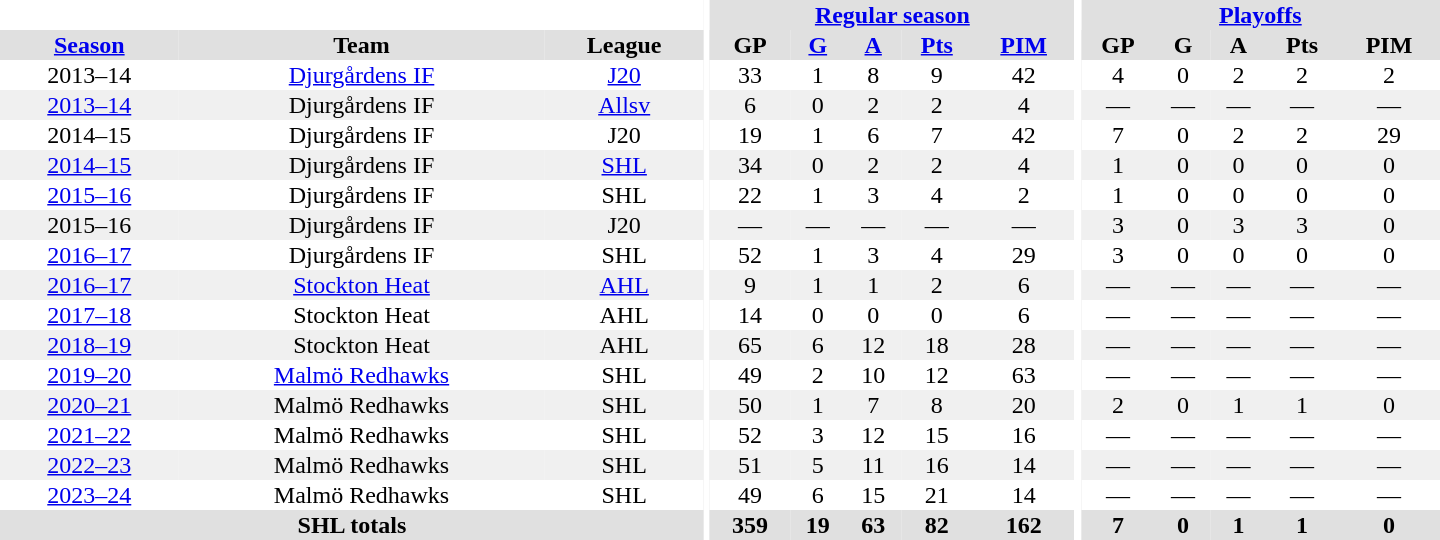<table border="0" cellpadding="1" cellspacing="0" style="text-align:center; width:60em">
<tr bgcolor="#e0e0e0">
<th colspan="3" bgcolor="#ffffff"></th>
<th rowspan="99" bgcolor="#ffffff"></th>
<th colspan="5"><a href='#'>Regular season</a></th>
<th rowspan="99" bgcolor="#ffffff"></th>
<th colspan="5"><a href='#'>Playoffs</a></th>
</tr>
<tr bgcolor="#e0e0e0">
<th><a href='#'>Season</a></th>
<th>Team</th>
<th>League</th>
<th>GP</th>
<th><a href='#'>G</a></th>
<th><a href='#'>A</a></th>
<th><a href='#'>Pts</a></th>
<th><a href='#'>PIM</a></th>
<th>GP</th>
<th>G</th>
<th>A</th>
<th>Pts</th>
<th>PIM</th>
</tr>
<tr>
<td>2013–14</td>
<td><a href='#'>Djurgårdens IF</a></td>
<td><a href='#'>J20</a></td>
<td>33</td>
<td>1</td>
<td>8</td>
<td>9</td>
<td>42</td>
<td>4</td>
<td>0</td>
<td>2</td>
<td>2</td>
<td>2</td>
</tr>
<tr bgcolor="#f0f0f0">
<td><a href='#'>2013–14</a></td>
<td>Djurgårdens IF</td>
<td><a href='#'>Allsv</a></td>
<td>6</td>
<td>0</td>
<td>2</td>
<td>2</td>
<td>4</td>
<td>—</td>
<td>—</td>
<td>—</td>
<td>—</td>
<td>—</td>
</tr>
<tr>
<td>2014–15</td>
<td>Djurgårdens IF</td>
<td>J20</td>
<td>19</td>
<td>1</td>
<td>6</td>
<td>7</td>
<td>42</td>
<td>7</td>
<td>0</td>
<td>2</td>
<td>2</td>
<td>29</td>
</tr>
<tr bgcolor="#f0f0f0">
<td><a href='#'>2014–15</a></td>
<td>Djurgårdens IF</td>
<td><a href='#'>SHL</a></td>
<td>34</td>
<td>0</td>
<td>2</td>
<td>2</td>
<td>4</td>
<td>1</td>
<td>0</td>
<td>0</td>
<td>0</td>
<td>0</td>
</tr>
<tr>
<td><a href='#'>2015–16</a></td>
<td>Djurgårdens IF</td>
<td>SHL</td>
<td>22</td>
<td>1</td>
<td>3</td>
<td>4</td>
<td>2</td>
<td>1</td>
<td>0</td>
<td>0</td>
<td>0</td>
<td>0</td>
</tr>
<tr bgcolor="#f0f0f0">
<td>2015–16</td>
<td>Djurgårdens IF</td>
<td>J20</td>
<td>—</td>
<td>—</td>
<td>—</td>
<td>—</td>
<td>—</td>
<td>3</td>
<td>0</td>
<td>3</td>
<td>3</td>
<td>0</td>
</tr>
<tr>
<td><a href='#'>2016–17</a></td>
<td>Djurgårdens IF</td>
<td>SHL</td>
<td>52</td>
<td>1</td>
<td>3</td>
<td>4</td>
<td>29</td>
<td>3</td>
<td>0</td>
<td>0</td>
<td>0</td>
<td>0</td>
</tr>
<tr bgcolor="#f0f0f0">
<td><a href='#'>2016–17</a></td>
<td><a href='#'>Stockton Heat</a></td>
<td><a href='#'>AHL</a></td>
<td>9</td>
<td>1</td>
<td>1</td>
<td>2</td>
<td>6</td>
<td>—</td>
<td>—</td>
<td>—</td>
<td>—</td>
<td>—</td>
</tr>
<tr>
<td><a href='#'>2017–18</a></td>
<td>Stockton Heat</td>
<td>AHL</td>
<td>14</td>
<td>0</td>
<td>0</td>
<td>0</td>
<td>6</td>
<td>—</td>
<td>—</td>
<td>—</td>
<td>—</td>
<td>—</td>
</tr>
<tr bgcolor="#f0f0f0">
<td><a href='#'>2018–19</a></td>
<td>Stockton Heat</td>
<td>AHL</td>
<td>65</td>
<td>6</td>
<td>12</td>
<td>18</td>
<td>28</td>
<td>—</td>
<td>—</td>
<td>—</td>
<td>—</td>
<td>—</td>
</tr>
<tr>
<td><a href='#'>2019–20</a></td>
<td><a href='#'>Malmö Redhawks</a></td>
<td>SHL</td>
<td>49</td>
<td>2</td>
<td>10</td>
<td>12</td>
<td>63</td>
<td>—</td>
<td>—</td>
<td>—</td>
<td>—</td>
<td>—</td>
</tr>
<tr bgcolor="#f0f0f0">
<td><a href='#'>2020–21</a></td>
<td>Malmö Redhawks</td>
<td>SHL</td>
<td>50</td>
<td>1</td>
<td>7</td>
<td>8</td>
<td>20</td>
<td>2</td>
<td>0</td>
<td>1</td>
<td>1</td>
<td>0</td>
</tr>
<tr>
<td><a href='#'>2021–22</a></td>
<td>Malmö Redhawks</td>
<td>SHL</td>
<td>52</td>
<td>3</td>
<td>12</td>
<td>15</td>
<td>16</td>
<td>—</td>
<td>—</td>
<td>—</td>
<td>—</td>
<td>—</td>
</tr>
<tr bgcolor="#f0f0f0">
<td><a href='#'>2022–23</a></td>
<td>Malmö Redhawks</td>
<td>SHL</td>
<td>51</td>
<td>5</td>
<td>11</td>
<td>16</td>
<td>14</td>
<td>—</td>
<td>—</td>
<td>—</td>
<td>—</td>
<td>—</td>
</tr>
<tr>
<td><a href='#'>2023–24</a></td>
<td>Malmö Redhawks</td>
<td>SHL</td>
<td>49</td>
<td>6</td>
<td>15</td>
<td>21</td>
<td>14</td>
<td>—</td>
<td>—</td>
<td>—</td>
<td>—</td>
<td>—</td>
</tr>
<tr bgcolor="#e0e0e0">
<th colspan="3">SHL totals</th>
<th>359</th>
<th>19</th>
<th>63</th>
<th>82</th>
<th>162</th>
<th>7</th>
<th>0</th>
<th>1</th>
<th>1</th>
<th>0</th>
</tr>
</table>
